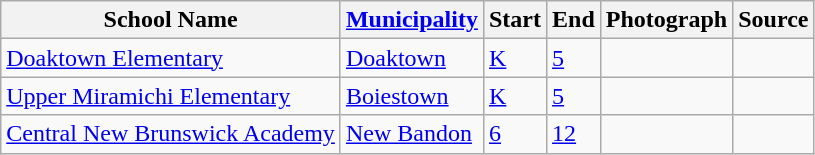<table class="wikitable sortable">
<tr>
<th>School Name</th>
<th><a href='#'>Municipality</a></th>
<th>Start</th>
<th>End</th>
<th>Photograph</th>
<th>Source</th>
</tr>
<tr>
<td><a href='#'>Doaktown Elementary</a></td>
<td><a href='#'>Doaktown</a></td>
<td><a href='#'>K</a></td>
<td><a href='#'>5</a></td>
<td></td>
<td></td>
</tr>
<tr>
<td><a href='#'>Upper Miramichi Elementary</a></td>
<td><a href='#'>Boiestown</a></td>
<td><a href='#'>K</a></td>
<td><a href='#'>5</a></td>
<td></td>
<td></td>
</tr>
<tr>
<td><a href='#'>Central New Brunswick Academy</a></td>
<td><a href='#'>New Bandon</a></td>
<td><a href='#'>6</a></td>
<td><a href='#'>12</a></td>
<td></td>
<td></td>
</tr>
</table>
